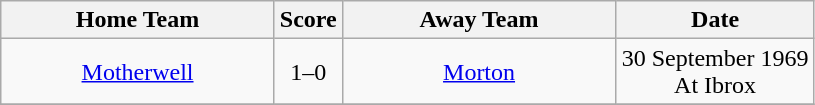<table class="wikitable" style="text-align:center;">
<tr>
<th width=175>Home Team</th>
<th width=20>Score</th>
<th width=175>Away Team</th>
<th width= 125>Date</th>
</tr>
<tr>
<td><a href='#'>Motherwell</a></td>
<td>1–0</td>
<td><a href='#'>Morton</a></td>
<td>30 September 1969 At Ibrox</td>
</tr>
<tr>
</tr>
</table>
